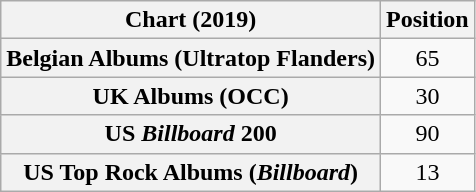<table class="wikitable sortable plainrowheaders" style="text-align:center">
<tr>
<th>Chart (2019)</th>
<th>Position</th>
</tr>
<tr>
<th scope="row">Belgian Albums (Ultratop Flanders)</th>
<td>65</td>
</tr>
<tr>
<th scope="row">UK Albums (OCC)</th>
<td>30</td>
</tr>
<tr>
<th scope="row">US <em>Billboard</em> 200</th>
<td>90</td>
</tr>
<tr>
<th scope="row">US Top Rock Albums (<em>Billboard</em>)</th>
<td>13</td>
</tr>
</table>
